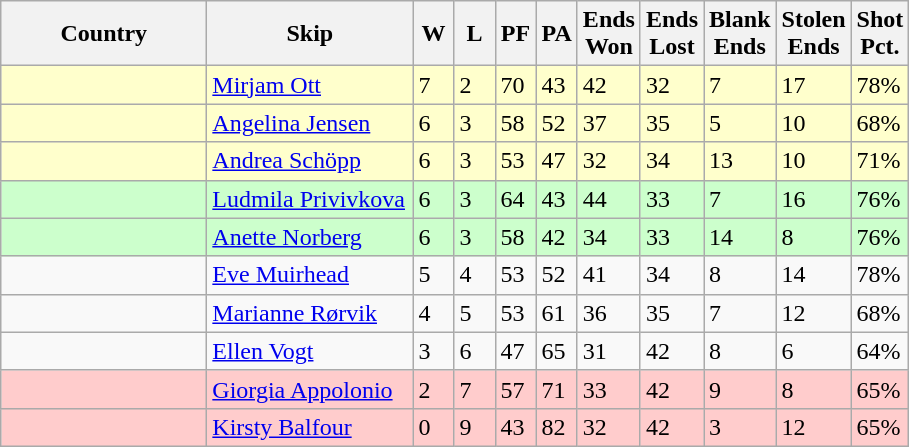<table class=wikitable>
<tr>
<th width=130>Country</th>
<th width=130>Skip</th>
<th width=20>W</th>
<th width=20>L</th>
<th width=20>PF</th>
<th width=20>PA</th>
<th width=20>Ends Won</th>
<th width=20>Ends Lost</th>
<th width=20>Blank Ends</th>
<th width=20>Stolen Ends</th>
<th width=20>Shot Pct.</th>
</tr>
<tr style="background:#ffffcc">
<td></td>
<td><a href='#'>Mirjam Ott</a></td>
<td>7</td>
<td>2</td>
<td>70</td>
<td>43</td>
<td>42</td>
<td>32</td>
<td>7</td>
<td>17</td>
<td>78%</td>
</tr>
<tr style="background:#ffffcc">
<td></td>
<td><a href='#'>Angelina Jensen</a></td>
<td>6</td>
<td>3</td>
<td>58</td>
<td>52</td>
<td>37</td>
<td>35</td>
<td>5</td>
<td>10</td>
<td>68%</td>
</tr>
<tr style="background:#ffffcc">
<td></td>
<td><a href='#'>Andrea Schöpp</a></td>
<td>6</td>
<td>3</td>
<td>53</td>
<td>47</td>
<td>32</td>
<td>34</td>
<td>13</td>
<td>10</td>
<td>71%</td>
</tr>
<tr style="background:#ccffcc">
<td></td>
<td><a href='#'>Ludmila Privivkova</a></td>
<td>6</td>
<td>3</td>
<td>64</td>
<td>43</td>
<td>44</td>
<td>33</td>
<td>7</td>
<td>16</td>
<td>76%</td>
</tr>
<tr style="background:#ccffcc">
<td></td>
<td><a href='#'>Anette Norberg</a></td>
<td>6</td>
<td>3</td>
<td>58</td>
<td>42</td>
<td>34</td>
<td>33</td>
<td>14</td>
<td>8</td>
<td>76%</td>
</tr>
<tr>
<td></td>
<td><a href='#'>Eve Muirhead</a></td>
<td>5</td>
<td>4</td>
<td>53</td>
<td>52</td>
<td>41</td>
<td>34</td>
<td>8</td>
<td>14</td>
<td>78%</td>
</tr>
<tr>
<td></td>
<td><a href='#'>Marianne Rørvik</a></td>
<td>4</td>
<td>5</td>
<td>53</td>
<td>61</td>
<td>36</td>
<td>35</td>
<td>7</td>
<td>12</td>
<td>68%</td>
</tr>
<tr>
<td></td>
<td><a href='#'>Ellen Vogt</a></td>
<td>3</td>
<td>6</td>
<td>47</td>
<td>65</td>
<td>31</td>
<td>42</td>
<td>8</td>
<td>6</td>
<td>64%</td>
</tr>
<tr style="background:#ffcccc">
<td></td>
<td><a href='#'>Giorgia Appolonio</a></td>
<td>2</td>
<td>7</td>
<td>57</td>
<td>71</td>
<td>33</td>
<td>42</td>
<td>9</td>
<td>8</td>
<td>65%</td>
</tr>
<tr style="background:#ffcccc">
<td></td>
<td><a href='#'>Kirsty Balfour</a></td>
<td>0</td>
<td>9</td>
<td>43</td>
<td>82</td>
<td>32</td>
<td>42</td>
<td>3</td>
<td>12</td>
<td>65%</td>
</tr>
</table>
